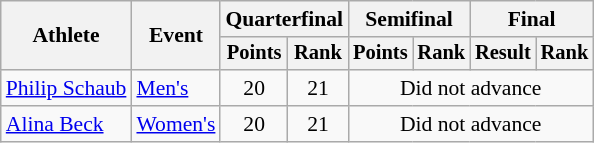<table class="wikitable" style="font-size:90%;">
<tr>
<th rowspan=2>Athlete</th>
<th rowspan=2>Event</th>
<th colspan=2>Quarterfinal</th>
<th colspan=2>Semifinal</th>
<th colspan=2>Final</th>
</tr>
<tr style="font-size:95%">
<th>Points</th>
<th>Rank</th>
<th>Points</th>
<th>Rank</th>
<th>Result</th>
<th>Rank</th>
</tr>
<tr align=center>
<td align=left><a href='#'>Philip Schaub</a></td>
<td align=left><a href='#'>Men's</a></td>
<td>20</td>
<td>21</td>
<td colspan="4">Did not advance</td>
</tr>
<tr align=center>
<td align=left><a href='#'>Alina Beck</a></td>
<td align=left><a href='#'>Women's</a></td>
<td>20</td>
<td>21</td>
<td colspan="4">Did not advance</td>
</tr>
</table>
